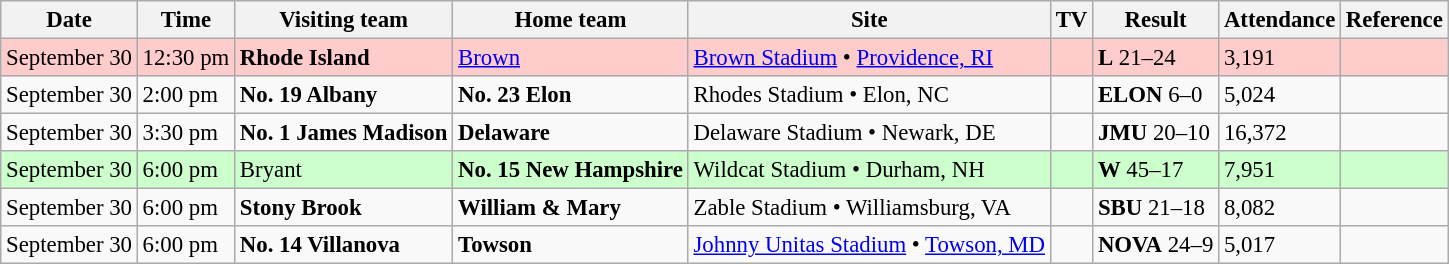<table class="wikitable" style="font-size:95%;">
<tr>
<th>Date</th>
<th>Time</th>
<th>Visiting team</th>
<th>Home team</th>
<th>Site</th>
<th>TV</th>
<th>Result</th>
<th>Attendance</th>
<th class="unsortable">Reference</th>
</tr>
<tr bgcolor=ffcccc>
<td>September 30</td>
<td>12:30 pm</td>
<td><strong>Rhode Island</strong></td>
<td><a href='#'>Brown</a></td>
<td><a href='#'>Brown Stadium</a> • <a href='#'>Providence, RI</a></td>
<td></td>
<td><strong>L</strong> 21–24</td>
<td>3,191</td>
<td></td>
</tr>
<tr bgcolor=>
<td>September 30</td>
<td>2:00 pm</td>
<td><strong>No. 19 Albany</strong></td>
<td><strong>No. 23 Elon</strong></td>
<td>Rhodes Stadium • Elon, NC</td>
<td></td>
<td><strong>ELON</strong> 6–0</td>
<td>5,024</td>
<td></td>
</tr>
<tr bgcolor=>
<td>September 30</td>
<td>3:30 pm</td>
<td><strong>No. 1 James Madison</strong></td>
<td><strong>Delaware</strong></td>
<td>Delaware Stadium • Newark, DE</td>
<td></td>
<td><strong>JMU</strong> 20–10</td>
<td>16,372</td>
<td></td>
</tr>
<tr bgcolor=ccffcc>
<td>September 30</td>
<td>6:00 pm</td>
<td>Bryant</td>
<td><strong>No. 15 New Hampshire</strong></td>
<td>Wildcat Stadium • Durham, NH</td>
<td></td>
<td><strong>W</strong> 45–17</td>
<td>7,951</td>
<td></td>
</tr>
<tr bgcolor=>
<td>September 30</td>
<td>6:00 pm</td>
<td><strong>Stony Brook</strong></td>
<td><strong>William & Mary</strong></td>
<td>Zable Stadium • Williamsburg, VA</td>
<td></td>
<td><strong>SBU</strong> 21–18</td>
<td>8,082</td>
<td></td>
</tr>
<tr bgcolor=>
<td>September 30</td>
<td>6:00 pm</td>
<td><strong>No. 14 Villanova</strong></td>
<td><strong>Towson</strong></td>
<td><a href='#'>Johnny Unitas Stadium</a> • <a href='#'>Towson, MD</a></td>
<td></td>
<td><strong>NOVA</strong> 24–9</td>
<td>5,017</td>
<td></td>
</tr>
</table>
